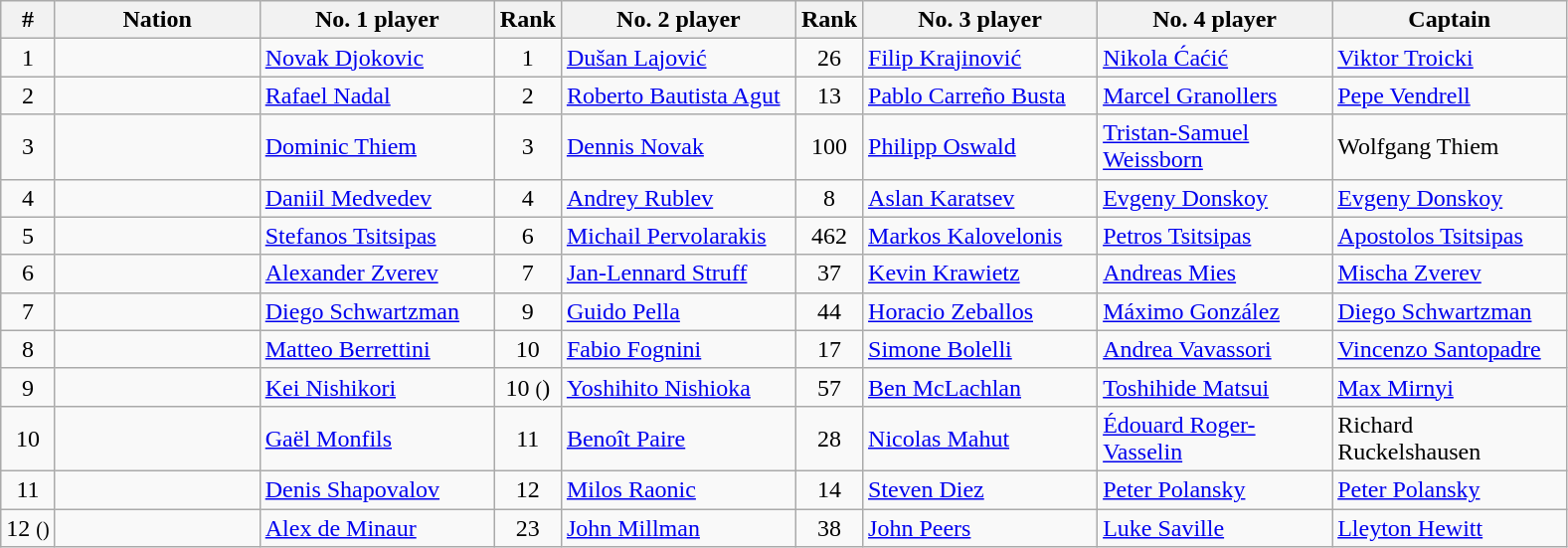<table class="wikitable sortable nowrap" style=text-align:center;>
<tr>
<th>#</th>
<th width=130>Nation</th>
<th width=150>No. 1 player</th>
<th>Rank</th>
<th width=150>No. 2 player</th>
<th>Rank</th>
<th width=150>No. 3 player</th>
<th width=150>No. 4 player</th>
<th width=150>Captain</th>
</tr>
<tr>
<td>1</td>
<td align=left><strong></strong></td>
<td align=left><a href='#'>Novak Djokovic</a></td>
<td>1</td>
<td align=left><a href='#'>Dušan Lajović</a></td>
<td>26</td>
<td align=left><a href='#'>Filip Krajinović</a></td>
<td align=left><a href='#'>Nikola Ćaćić</a></td>
<td align=left><a href='#'>Viktor Troicki</a></td>
</tr>
<tr>
<td>2</td>
<td align=left><strong></strong></td>
<td align=left><a href='#'>Rafael Nadal</a></td>
<td>2</td>
<td align=left><a href='#'>Roberto Bautista Agut</a></td>
<td>13</td>
<td align=left><a href='#'>Pablo Carreño Busta</a></td>
<td align=left><a href='#'>Marcel Granollers</a></td>
<td align=left><a href='#'>Pepe Vendrell</a></td>
</tr>
<tr>
<td>3</td>
<td align=left><strong></strong></td>
<td align=left><a href='#'>Dominic Thiem</a></td>
<td>3</td>
<td align=left><a href='#'>Dennis Novak</a></td>
<td>100</td>
<td align=left><a href='#'>Philipp Oswald</a></td>
<td align=left><a href='#'>Tristan-Samuel Weissborn</a></td>
<td align=left>Wolfgang Thiem</td>
</tr>
<tr>
<td>4</td>
<td align=left><strong></strong></td>
<td align=left><a href='#'>Daniil Medvedev</a></td>
<td>4</td>
<td align=left><a href='#'>Andrey Rublev</a></td>
<td>8</td>
<td align=left><a href='#'>Aslan Karatsev</a></td>
<td align=left><a href='#'>Evgeny Donskoy</a></td>
<td align=left><a href='#'>Evgeny Donskoy</a></td>
</tr>
<tr>
<td>5</td>
<td align=left><strong></strong></td>
<td align=left><a href='#'>Stefanos Tsitsipas</a></td>
<td>6</td>
<td align=left><a href='#'>Michail Pervolarakis</a></td>
<td>462</td>
<td align=left><a href='#'>Markos Kalovelonis</a></td>
<td align=left><a href='#'>Petros Tsitsipas</a></td>
<td align=left><a href='#'>Apostolos Tsitsipas</a></td>
</tr>
<tr>
<td>6</td>
<td align=left><strong></strong></td>
<td align=left><a href='#'>Alexander Zverev</a></td>
<td>7</td>
<td align=left><a href='#'>Jan-Lennard Struff</a></td>
<td>37</td>
<td align=left><a href='#'>Kevin Krawietz</a></td>
<td align=left><a href='#'>Andreas Mies</a></td>
<td align=left><a href='#'>Mischa Zverev</a></td>
</tr>
<tr>
<td>7</td>
<td align=left><strong></strong></td>
<td align=left><a href='#'>Diego Schwartzman</a></td>
<td>9</td>
<td align=left><a href='#'>Guido Pella</a></td>
<td>44</td>
<td align=left><a href='#'>Horacio Zeballos</a></td>
<td align=left><a href='#'>Máximo González</a></td>
<td align=left><a href='#'>Diego Schwartzman</a></td>
</tr>
<tr>
<td>8</td>
<td align=left><strong></strong></td>
<td align=left><a href='#'>Matteo Berrettini</a></td>
<td>10</td>
<td align=left><a href='#'>Fabio Fognini</a></td>
<td>17</td>
<td align=left><a href='#'>Simone Bolelli</a></td>
<td align=left><a href='#'>Andrea Vavassori</a></td>
<td align=left><a href='#'>Vincenzo Santopadre</a></td>
</tr>
<tr>
<td>9</td>
<td align=left><strong></strong></td>
<td align=left><a href='#'>Kei Nishikori</a></td>
<td>10 <small>(</small>)</td>
<td align=left><a href='#'>Yoshihito Nishioka</a></td>
<td>57</td>
<td align=left><a href='#'>Ben McLachlan</a></td>
<td align=left><a href='#'>Toshihide Matsui</a></td>
<td align=left><a href='#'>Max Mirnyi</a></td>
</tr>
<tr>
<td>10</td>
<td align=left><strong></strong></td>
<td align=left><a href='#'>Gaël Monfils</a></td>
<td>11</td>
<td align=left><a href='#'>Benoît Paire</a></td>
<td>28</td>
<td align=left><a href='#'>Nicolas Mahut</a></td>
<td align=left><a href='#'>Édouard Roger-Vasselin</a></td>
<td align=left>Richard Ruckelshausen</td>
</tr>
<tr>
<td>11</td>
<td align=left><strong></strong></td>
<td align=left><a href='#'>Denis Shapovalov</a></td>
<td>12</td>
<td align=left><a href='#'>Milos Raonic</a></td>
<td>14</td>
<td align=left><a href='#'>Steven Diez</a></td>
<td align=left><a href='#'>Peter Polansky</a></td>
<td align=left><a href='#'>Peter Polansky</a></td>
</tr>
<tr>
<td>12 <small>()</small></td>
<td align=left><strong></strong></td>
<td align=left><a href='#'>Alex de Minaur</a></td>
<td>23</td>
<td align=left><a href='#'>John Millman</a></td>
<td>38</td>
<td align=left><a href='#'>John Peers</a></td>
<td align=left><a href='#'>Luke Saville</a></td>
<td align=left><a href='#'>Lleyton Hewitt</a></td>
</tr>
</table>
